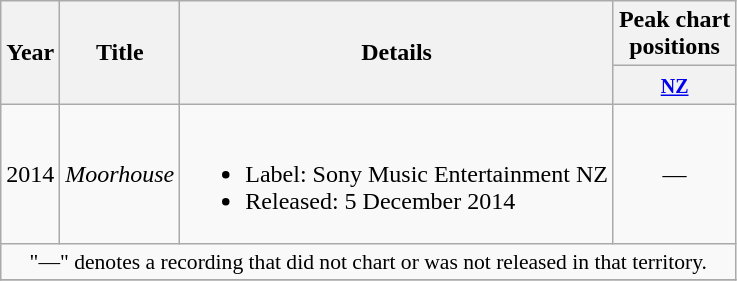<table class="wikitable plainrowheaders">
<tr>
<th rowspan="2">Year</th>
<th rowspan="2">Title</th>
<th rowspan="2">Details</th>
<th>Peak chart<br>positions</th>
</tr>
<tr>
<th><small><a href='#'>NZ</a></small></th>
</tr>
<tr>
<td>2014</td>
<td><em>Moorhouse</em></td>
<td><br><ul><li>Label: Sony Music Entertainment NZ</li><li>Released: 5 December 2014</li></ul></td>
<td align="center">—</td>
</tr>
<tr>
<td colspan="4" style="font-size:90%" align="center">"—" denotes a recording that did not chart or was not released in that territory.</td>
</tr>
<tr>
</tr>
</table>
